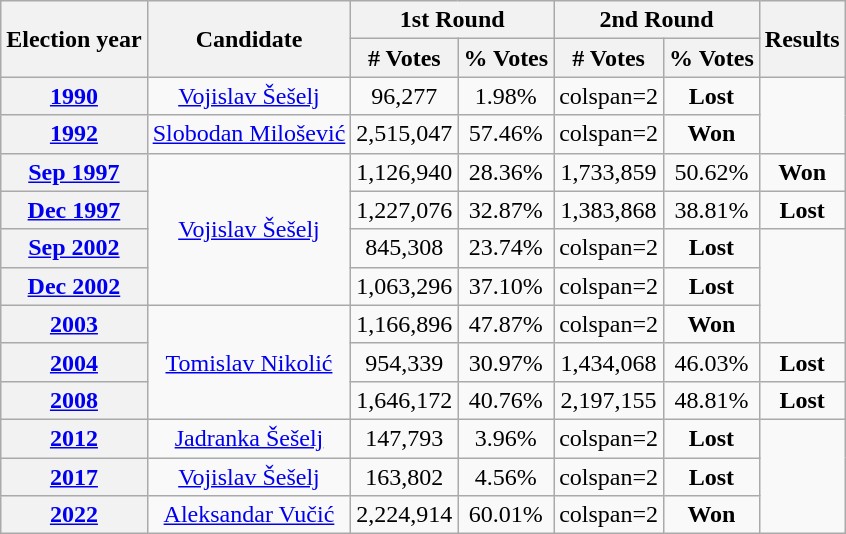<table class="wikitable" style="text-align:center">
<tr>
<th rowspan=2>Election year</th>
<th rowspan=2>Candidate</th>
<th colspan=2>1st Round</th>
<th colspan=2>2nd Round</th>
<th rowspan=2>Results</th>
</tr>
<tr>
<th># Votes</th>
<th>% Votes</th>
<th># Votes</th>
<th>% Votes</th>
</tr>
<tr>
<th><a href='#'>1990</a></th>
<td><a href='#'>Vojislav Šešelj</a></td>
<td>96,277</td>
<td>1.98%</td>
<td>colspan=2 </td>
<td><strong>Lost</strong> </td>
</tr>
<tr>
<th><a href='#'>1992</a></th>
<td><a href='#'>Slobodan Milošević</a></td>
<td>2,515,047</td>
<td>57.46%</td>
<td>colspan=2 </td>
<td><strong>Won</strong> </td>
</tr>
<tr>
<th><a href='#'>Sep 1997</a></th>
<td rowspan=4><a href='#'>Vojislav Šešelj</a></td>
<td>1,126,940</td>
<td>28.36%</td>
<td>1,733,859</td>
<td>50.62%</td>
<td><strong>Won</strong> </td>
</tr>
<tr>
<th><a href='#'>Dec 1997</a></th>
<td>1,227,076</td>
<td>32.87%</td>
<td>1,383,868</td>
<td>38.81%</td>
<td><strong>Lost</strong> </td>
</tr>
<tr>
<th><a href='#'>Sep 2002</a></th>
<td>845,308</td>
<td>23.74%</td>
<td>colspan=2 </td>
<td><strong>Lost</strong> </td>
</tr>
<tr>
<th><a href='#'>Dec 2002</a></th>
<td>1,063,296</td>
<td>37.10%</td>
<td>colspan=2 </td>
<td><strong>Lost</strong> </td>
</tr>
<tr>
<th><a href='#'>2003</a></th>
<td rowspan=3><a href='#'>Tomislav Nikolić</a></td>
<td>1,166,896</td>
<td>47.87%</td>
<td>colspan=2 </td>
<td><strong>Won</strong> </td>
</tr>
<tr>
<th><a href='#'>2004</a></th>
<td>954,339</td>
<td>30.97%</td>
<td>1,434,068</td>
<td>46.03%</td>
<td><strong>Lost</strong> </td>
</tr>
<tr>
<th><a href='#'>2008</a></th>
<td>1,646,172</td>
<td>40.76%</td>
<td>2,197,155</td>
<td>48.81%</td>
<td><strong>Lost</strong> </td>
</tr>
<tr>
<th><a href='#'>2012</a></th>
<td><a href='#'>Jadranka Šešelj</a></td>
<td>147,793</td>
<td>3.96%</td>
<td>colspan=2 </td>
<td><strong>Lost</strong> </td>
</tr>
<tr>
<th><a href='#'>2017</a></th>
<td><a href='#'>Vojislav Šešelj</a></td>
<td>163,802</td>
<td>4.56%</td>
<td>colspan=2 </td>
<td><strong>Lost</strong> </td>
</tr>
<tr>
<th><a href='#'>2022</a></th>
<td><a href='#'>Aleksandar Vučić</a></td>
<td>2,224,914</td>
<td>60.01%</td>
<td>colspan=2 </td>
<td><strong>Won</strong> </td>
</tr>
</table>
